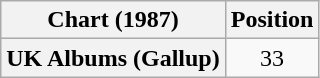<table class="wikitable plainrowheaders" style="text-align:center">
<tr>
<th scope="col">Chart (1987)</th>
<th scope="col">Position</th>
</tr>
<tr>
<th scope="row">UK Albums (Gallup)</th>
<td>33</td>
</tr>
</table>
